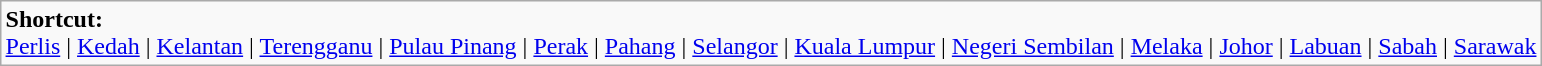<table border="0" class="wikitable" style="margin: 0 auto;" align=center>
<tr>
<td><strong>Shortcut:</strong><br><a href='#'>Perlis</a> | <a href='#'>Kedah</a> | <a href='#'>Kelantan</a> | <a href='#'>Terengganu</a> | <a href='#'>Pulau Pinang</a> | <a href='#'>Perak</a> | <a href='#'>Pahang</a> | <a href='#'>Selangor</a> | <a href='#'>Kuala Lumpur</a>  | <a href='#'>Negeri Sembilan</a> | <a href='#'>Melaka</a> | <a href='#'>Johor</a> | <a href='#'>Labuan</a> | <a href='#'>Sabah</a> | <a href='#'>Sarawak</a></td>
</tr>
</table>
